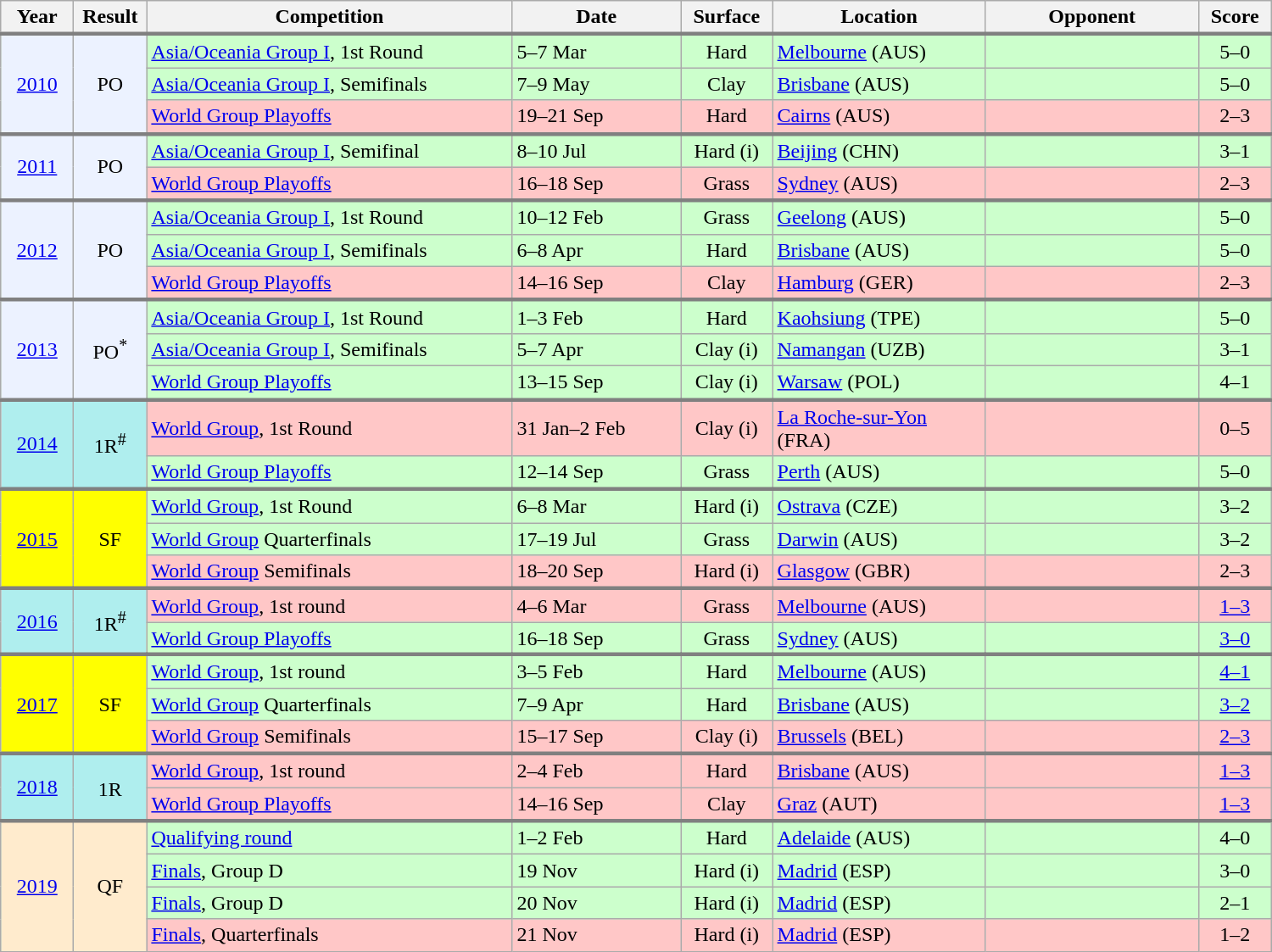<table class="wikitable">
<tr>
<th width="50">Year</th>
<th width="50">Result</th>
<th width="280">Competition</th>
<th width="125">Date</th>
<th width="65">Surface</th>
<th width="160">Location</th>
<th width="160">Opponent</th>
<th width="50">Score</th>
</tr>
<tr style="border-top:3px solid gray; background-color:#ccffcc">
<td align="center" rowspan="3" bgcolor="#ecf2ff"><a href='#'>2010</a></td>
<td align="center" rowspan="3" bgcolor="#ecf2ff">PO</td>
<td><a href='#'>Asia/Oceania Group I</a>, 1st Round</td>
<td>5–7 Mar</td>
<td align="center">Hard</td>
<td><a href='#'>Melbourne</a> (AUS)</td>
<td></td>
<td align="center">5–0</td>
</tr>
<tr style="background-color:#ccffcc">
<td><a href='#'>Asia/Oceania Group I</a>, Semifinals</td>
<td>7–9 May</td>
<td align="center">Clay</td>
<td><a href='#'>Brisbane</a> (AUS)</td>
<td></td>
<td align="center">5–0</td>
</tr>
<tr style="background-color:#ffc7c7">
<td><a href='#'>World Group Playoffs</a></td>
<td>19–21 Sep</td>
<td align="center">Hard</td>
<td><a href='#'>Cairns</a> (AUS)</td>
<td></td>
<td align="center">2–3</td>
</tr>
<tr style="border-top:3px solid gray; background-color:#ccffcc">
<td align="center" rowspan="2" bgcolor="#ecf2ff"><a href='#'>2011</a></td>
<td align="center" rowspan="2" bgcolor="#ecf2ff">PO</td>
<td><a href='#'>Asia/Oceania Group I</a>, Semifinal</td>
<td>8–10 Jul</td>
<td align="center">Hard (i)</td>
<td><a href='#'>Beijing</a> (CHN)</td>
<td></td>
<td align="center">3–1</td>
</tr>
<tr style="background-color:#ffc7c7">
<td><a href='#'>World Group Playoffs</a></td>
<td>16–18 Sep</td>
<td align="center">Grass</td>
<td><a href='#'>Sydney</a> (AUS)</td>
<td></td>
<td align="center">2–3</td>
</tr>
<tr style="border-top:3px solid gray; background-color:#ccffcc">
<td align="center" rowspan="3" bgcolor="#ecf2ff"><a href='#'>2012</a></td>
<td align="center" rowspan="3" bgcolor="#ecf2ff">PO</td>
<td><a href='#'>Asia/Oceania Group I</a>, 1st Round</td>
<td>10–12 Feb</td>
<td align="center">Grass</td>
<td><a href='#'>Geelong</a> (AUS)</td>
<td></td>
<td align="center">5–0</td>
</tr>
<tr style="background-color:#ccffcc">
<td><a href='#'>Asia/Oceania Group I</a>, Semifinals</td>
<td>6–8 Apr</td>
<td align="center">Hard</td>
<td><a href='#'>Brisbane</a> (AUS)</td>
<td></td>
<td align="center">5–0</td>
</tr>
<tr style="background-color:#ffc7c7">
<td><a href='#'>World Group Playoffs</a></td>
<td>14–16 Sep</td>
<td align="center">Clay</td>
<td><a href='#'>Hamburg</a> (GER)</td>
<td></td>
<td align="center">2–3</td>
</tr>
<tr style="border-top:3px solid gray; background-color:#ccffcc">
<td align="center" rowspan="3" bgcolor="#ECF2FF"><a href='#'>2013</a></td>
<td align="center" rowspan="3" bgcolor="#ECF2FF">PO<sup>*</sup></td>
<td><a href='#'>Asia/Oceania Group I</a>, 1st Round</td>
<td>1–3 Feb</td>
<td align="center">Hard</td>
<td><a href='#'>Kaohsiung</a> (TPE)</td>
<td></td>
<td align="center">5–0</td>
</tr>
<tr style="background-color:#ccffcc">
<td><a href='#'>Asia/Oceania Group I</a>, Semifinals</td>
<td>5–7 Apr</td>
<td align="center">Clay (i)</td>
<td><a href='#'>Namangan</a> (UZB)</td>
<td></td>
<td align="center">3–1</td>
</tr>
<tr style="background-color:#ccffcc">
<td><a href='#'>World Group Playoffs</a></td>
<td>13–15 Sep</td>
<td align="center">Clay (i)</td>
<td><a href='#'>Warsaw</a> (POL)</td>
<td></td>
<td align="center">4–1</td>
</tr>
<tr style="border-top:3px solid gray; background-color:#ffc7c7">
<td align="center" rowspan="2" bgcolor="#AFEEEE"><a href='#'>2014</a></td>
<td align="center" rowspan="2" bgcolor="#AFEEEE">1R<sup>#</sup></td>
<td><a href='#'>World Group</a>, 1st Round</td>
<td>31 Jan–2 Feb</td>
<td align="center">Clay (i)</td>
<td><a href='#'>La Roche-sur-Yon</a> (FRA)</td>
<td></td>
<td align="center">0–5</td>
</tr>
<tr style="background-color:#ccffcc">
<td><a href='#'>World Group Playoffs</a></td>
<td>12–14 Sep</td>
<td align="center">Grass</td>
<td><a href='#'>Perth</a> (AUS)</td>
<td></td>
<td align="center">5–0</td>
</tr>
<tr style="border-top:3px solid gray; background-color:#ccffcc">
<td align="center" rowspan="3" bgcolor=yellow><a href='#'>2015</a></td>
<td align="center" rowspan="3" bgcolor=yellow>SF</td>
<td><a href='#'>World Group</a>, 1st Round</td>
<td>6–8 Mar</td>
<td align="center">Hard (i)</td>
<td><a href='#'>Ostrava</a> (CZE)</td>
<td></td>
<td align="center">3–2</td>
</tr>
<tr style="background-color:#ccffcc">
<td><a href='#'>World Group</a> Quarterfinals</td>
<td>17–19 Jul</td>
<td align="center">Grass</td>
<td><a href='#'>Darwin</a> (AUS)</td>
<td></td>
<td align="center">3–2</td>
</tr>
<tr style="background-color:#ffc7c7">
<td><a href='#'>World Group</a> Semifinals</td>
<td>18–20 Sep</td>
<td align="center">Hard (i)</td>
<td><a href='#'>Glasgow</a> (GBR)</td>
<td></td>
<td align="center">2–3</td>
</tr>
<tr style="border-top:3px solid gray; background-color:#ffc7c7">
<td align="center" rowspan="2" bgcolor="#afeeee"><a href='#'>2016</a></td>
<td align="center" rowspan="2" bgcolor="#afeeee">1R<sup>#</sup></td>
<td><a href='#'>World Group</a>, 1st round</td>
<td>4–6 Mar</td>
<td align="center">Grass</td>
<td><a href='#'>Melbourne</a> (AUS)</td>
<td></td>
<td align="center"><a href='#'>1–3</a></td>
</tr>
<tr style="background-color:#ccffcc">
<td><a href='#'>World Group Playoffs</a></td>
<td>16–18 Sep</td>
<td align="center" bgcolor=ccffcc>Grass</td>
<td><a href='#'>Sydney</a> (AUS)</td>
<td></td>
<td align="center"><a href='#'>3–0</a></td>
</tr>
<tr>
</tr>
<tr style="border-top:3px solid gray; background-color:#ccffcc">
<td align="center" rowspan="3" bgcolor="yellow"><a href='#'>2017</a></td>
<td align="center" rowspan="3" bgcolor="yellow">SF</td>
<td><a href='#'>World Group</a>, 1st round</td>
<td>3–5 Feb</td>
<td align="center">Hard</td>
<td><a href='#'>Melbourne</a> (AUS)</td>
<td></td>
<td align="center"><a href='#'>4–1</a></td>
</tr>
<tr style="background-color:#ccffcc">
<td><a href='#'>World Group</a> Quarterfinals</td>
<td>7–9 Apr</td>
<td align="center">Hard</td>
<td><a href='#'>Brisbane</a> (AUS)</td>
<td></td>
<td align="center"><a href='#'>3–2</a></td>
</tr>
<tr style="background-color:#ffc7c7">
<td><a href='#'>World Group</a> Semifinals</td>
<td>15–17 Sep</td>
<td align="center">Clay (i)</td>
<td><a href='#'>Brussels</a> (BEL)</td>
<td></td>
<td align="center"><a href='#'>2–3</a></td>
</tr>
<tr style="border-top:3px solid gray; background-color:#ffc7c7">
<td align="center" rowspan="2" bgcolor="#afeeee"><a href='#'>2018</a></td>
<td align="center" rowspan="2" bgcolor="#afeeee">1R<sup></sup></td>
<td><a href='#'>World Group</a>, 1st round</td>
<td>2–4 Feb</td>
<td align="center">Hard</td>
<td><a href='#'>Brisbane</a> (AUS)</td>
<td></td>
<td align="center"><a href='#'>1–3</a></td>
</tr>
<tr style="background-color:#ffc7c7">
<td><a href='#'>World Group Playoffs</a></td>
<td>14–16 Sep</td>
<td align="center">Clay</td>
<td><a href='#'>Graz</a> (AUT)</td>
<td></td>
<td align="center"><a href='#'>1–3</a></td>
</tr>
<tr style="border-top:3px solid gray; background-color:#ccffcc">
<td align="center" rowspan="4" bgcolor="#FFEBCD"><a href='#'>2019</a></td>
<td align="center" rowspan="4" bgcolor="#FFEBCD">QF</td>
<td><a href='#'>Qualifying round</a></td>
<td>1–2 Feb</td>
<td align="center">Hard</td>
<td><a href='#'>Adelaide</a> (AUS)</td>
<td></td>
<td align="center">4–0</td>
</tr>
<tr style="background-color:#ccffcc">
<td><a href='#'>Finals</a>, Group D</td>
<td>19 Nov</td>
<td align="center">Hard (i)</td>
<td><a href='#'>Madrid</a> (ESP)</td>
<td></td>
<td align="center">3–0</td>
</tr>
<tr style="background-color:#ccffcc">
<td><a href='#'>Finals</a>, Group D</td>
<td>20 Nov</td>
<td align="center">Hard (i)</td>
<td><a href='#'>Madrid</a> (ESP)</td>
<td></td>
<td align="center">2–1</td>
</tr>
<tr style="background-color:#ffc7c7">
<td><a href='#'>Finals</a>, Quarterfinals</td>
<td>21 Nov</td>
<td align="center">Hard (i)</td>
<td><a href='#'>Madrid</a> (ESP)</td>
<td></td>
<td align="center">1–2</td>
</tr>
</table>
